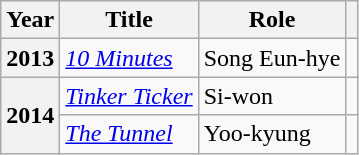<table class="wikitable plainrowheaders sortable">
<tr>
<th scope="col">Year</th>
<th scope="col">Title</th>
<th scope="col">Role</th>
<th scope="col" class="unsortable"></th>
</tr>
<tr>
<th scope="row">2013</th>
<td><em><a href='#'>10 Minutes</a></em></td>
<td>Song Eun-hye</td>
<td style="text-align:center"></td>
</tr>
<tr>
<th scope="row" rowspan="2">2014</th>
<td><em><a href='#'>Tinker Ticker</a></em></td>
<td>Si-won</td>
<td style="text-align:center"></td>
</tr>
<tr>
<td><em><a href='#'>The Tunnel</a></em></td>
<td>Yoo-kyung</td>
<td style="text-align:center"></td>
</tr>
</table>
